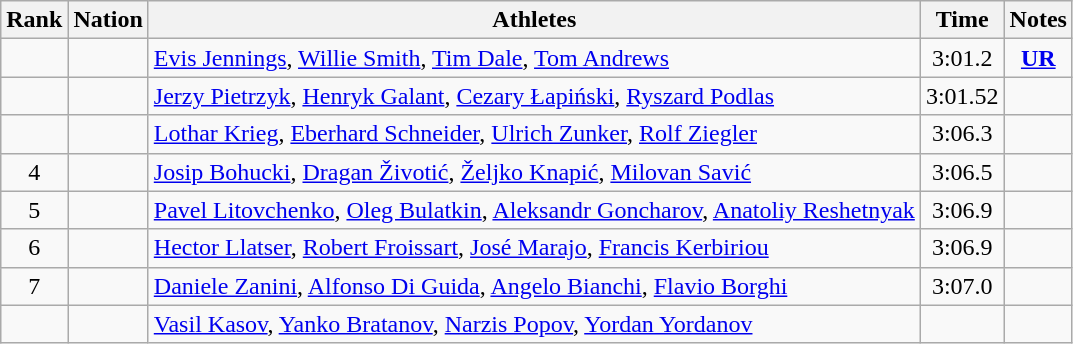<table class="wikitable sortable" style="text-align:center">
<tr>
<th>Rank</th>
<th>Nation</th>
<th>Athletes</th>
<th>Time</th>
<th>Notes</th>
</tr>
<tr>
<td></td>
<td align=left></td>
<td align=left><a href='#'>Evis Jennings</a>, <a href='#'>Willie Smith</a>, <a href='#'>Tim Dale</a>, <a href='#'>Tom Andrews</a></td>
<td>3:01.2</td>
<td><strong><a href='#'>UR</a></strong></td>
</tr>
<tr>
<td></td>
<td align=left></td>
<td align=left><a href='#'>Jerzy Pietrzyk</a>, <a href='#'>Henryk Galant</a>, <a href='#'>Cezary Łapiński</a>, <a href='#'>Ryszard Podlas</a></td>
<td>3:01.52</td>
<td></td>
</tr>
<tr>
<td></td>
<td align=left></td>
<td align=left><a href='#'>Lothar Krieg</a>, <a href='#'>Eberhard Schneider</a>, <a href='#'>Ulrich Zunker</a>, <a href='#'>Rolf Ziegler</a></td>
<td>3:06.3</td>
<td></td>
</tr>
<tr>
<td>4</td>
<td align=left></td>
<td align=left><a href='#'>Josip Bohucki</a>, <a href='#'>Dragan Životić</a>, <a href='#'>Željko Knapić</a>, <a href='#'>Milovan Savić</a></td>
<td>3:06.5</td>
<td></td>
</tr>
<tr>
<td>5</td>
<td align=left></td>
<td align=left><a href='#'>Pavel Litovchenko</a>, <a href='#'>Oleg Bulatkin</a>, <a href='#'>Aleksandr Goncharov</a>, <a href='#'>Anatoliy Reshetnyak</a></td>
<td>3:06.9</td>
<td></td>
</tr>
<tr>
<td>6</td>
<td align=left></td>
<td align=left><a href='#'>Hector Llatser</a>, <a href='#'>Robert Froissart</a>, <a href='#'>José Marajo</a>, <a href='#'>Francis Kerbiriou</a></td>
<td>3:06.9</td>
<td></td>
</tr>
<tr>
<td>7</td>
<td align=left></td>
<td align=left><a href='#'>Daniele Zanini</a>, <a href='#'>Alfonso Di Guida</a>, <a href='#'>Angelo Bianchi</a>, <a href='#'>Flavio Borghi</a></td>
<td>3:07.0</td>
<td></td>
</tr>
<tr>
<td></td>
<td align=left></td>
<td align=left><a href='#'>Vasil Kasov</a>, <a href='#'>Yanko Bratanov</a>, <a href='#'>Narzis Popov</a>, <a href='#'>Yordan Yordanov</a></td>
<td></td>
<td></td>
</tr>
</table>
